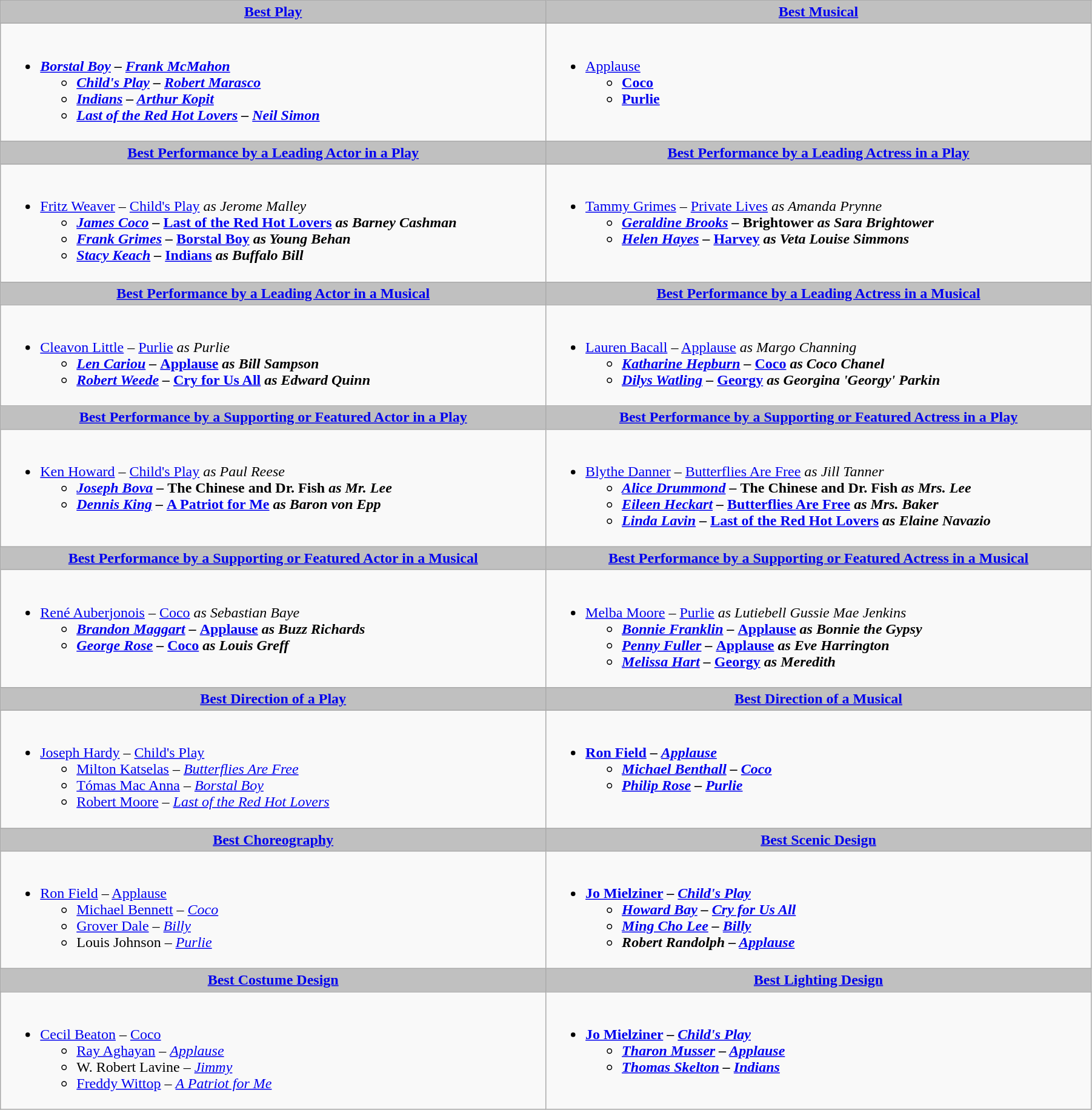<table class=wikitable width="95%">
<tr>
<th style="background:#C0C0C0;" ! width="50%"><a href='#'>Best Play</a></th>
<th style="background:#C0C0C0;" ! width="50%"><a href='#'>Best Musical</a></th>
</tr>
<tr>
<td valign="top"><br><ul><li><strong><em><a href='#'>Borstal Boy</a><em> – <a href='#'>Frank McMahon</a><strong><ul><li></em><a href='#'>Child's Play</a><em> – <a href='#'>Robert Marasco</a></li><li></em><a href='#'>Indians</a><em> – <a href='#'>Arthur Kopit</a></li><li></em><a href='#'>Last of the Red Hot Lovers</a><em> – <a href='#'>Neil Simon</a></li></ul></li></ul></td>
<td valign="top"><br><ul><li></em></strong><a href='#'>Applause</a><strong><em><ul><li></em><a href='#'>Coco</a><em></li><li></em><a href='#'>Purlie</a><em></li></ul></li></ul></td>
</tr>
<tr>
<th style="background:#C0C0C0;" ! style="width="50%"><a href='#'>Best Performance by a Leading Actor in a Play</a></th>
<th style="background:#C0C0C0;" ! style="width="50%"><a href='#'>Best Performance by a Leading Actress in a Play</a></th>
</tr>
<tr>
<td valign="top"><br><ul><li></strong><a href='#'>Fritz Weaver</a> – </em><a href='#'>Child's Play</a><em> as Jerome Malley<strong><ul><li><a href='#'>James Coco</a> – </em><a href='#'>Last of the Red Hot Lovers</a><em> as Barney Cashman</li><li><a href='#'>Frank Grimes</a> – </em><a href='#'>Borstal Boy</a><em> as Young Behan</li><li><a href='#'>Stacy Keach</a> – </em><a href='#'>Indians</a><em> as Buffalo Bill</li></ul></li></ul></td>
<td valign="top"><br><ul><li></strong><a href='#'>Tammy Grimes</a> – </em><a href='#'>Private Lives</a><em> as Amanda Prynne<strong><ul><li><a href='#'>Geraldine Brooks</a> – </em>Brightower<em> as Sara Brightower</li><li><a href='#'>Helen Hayes</a> – </em><a href='#'>Harvey</a><em> as Veta Louise Simmons</li></ul></li></ul></td>
</tr>
<tr>
<th style="background:#C0C0C0;" ! style="width="50%"><a href='#'>Best Performance by a Leading Actor in a Musical</a></th>
<th style="background:#C0C0C0;" ! style="width="50%"><a href='#'>Best Performance by a Leading Actress in a Musical</a></th>
</tr>
<tr>
<td valign="top"><br><ul><li></strong><a href='#'>Cleavon Little</a> – </em><a href='#'>Purlie</a><em> as Purlie<strong><ul><li><a href='#'>Len Cariou</a> – </em><a href='#'>Applause</a><em> as Bill Sampson</li><li><a href='#'>Robert Weede</a> – </em><a href='#'>Cry for Us All</a><em> as Edward Quinn</li></ul></li></ul></td>
<td valign="top"><br><ul><li></strong><a href='#'>Lauren Bacall</a> – </em><a href='#'>Applause</a><em> as Margo Channing<strong><ul><li><a href='#'>Katharine Hepburn</a> – </em><a href='#'>Coco</a><em> as Coco Chanel</li><li><a href='#'>Dilys Watling</a> – </em><a href='#'>Georgy</a><em> as Georgina 'Georgy' Parkin</li></ul></li></ul></td>
</tr>
<tr>
<th style="background:#C0C0C0;" ! style="width="50%"><a href='#'>Best Performance by a Supporting or Featured Actor in a Play</a></th>
<th style="background:#C0C0C0;" ! style="width="50%"><a href='#'>Best Performance by a Supporting or Featured Actress in a Play</a></th>
</tr>
<tr>
<td valign="top"><br><ul><li></strong><a href='#'>Ken Howard</a> – </em><a href='#'>Child's Play</a><em> as Paul Reese<strong><ul><li><a href='#'>Joseph Bova</a> – </em>The Chinese and Dr. Fish<em> as Mr. Lee</li><li><a href='#'>Dennis King</a> – </em><a href='#'>A Patriot for Me</a><em> as Baron von Epp</li></ul></li></ul></td>
<td valign="top"><br><ul><li></strong><a href='#'>Blythe Danner</a> – </em><a href='#'>Butterflies Are Free</a><em> as Jill Tanner<strong><ul><li><a href='#'>Alice Drummond</a> – </em>The Chinese and Dr. Fish<em> as Mrs. Lee</li><li><a href='#'>Eileen Heckart</a> – </em><a href='#'>Butterflies Are Free</a><em> as Mrs. Baker</li><li><a href='#'>Linda Lavin</a> – </em><a href='#'>Last of the Red Hot Lovers</a><em> as Elaine Navazio</li></ul></li></ul></td>
</tr>
<tr>
<th style="background:#C0C0C0;" ! style="width="50%"><a href='#'>Best Performance by a Supporting or Featured Actor in a Musical</a></th>
<th style="background:#C0C0C0;" ! style="width="50%"><a href='#'>Best Performance by a Supporting or Featured Actress in a Musical</a></th>
</tr>
<tr>
<td valign="top"><br><ul><li></strong><a href='#'>René Auberjonois</a> – </em><a href='#'>Coco</a><em> as Sebastian Baye<strong><ul><li><a href='#'>Brandon Maggart</a> – </em><a href='#'>Applause</a><em> as Buzz Richards</li><li><a href='#'>George Rose</a> – </em><a href='#'>Coco</a><em> as Louis Greff</li></ul></li></ul></td>
<td valign="top"><br><ul><li></strong><a href='#'>Melba Moore</a> – </em><a href='#'>Purlie</a><em> as Lutiebell Gussie Mae Jenkins<strong><ul><li><a href='#'>Bonnie Franklin</a> – </em><a href='#'>Applause</a><em> as Bonnie the Gypsy</li><li><a href='#'>Penny Fuller</a> – </em><a href='#'>Applause</a><em> as Eve Harrington</li><li><a href='#'>Melissa Hart</a> – </em><a href='#'>Georgy</a><em> as Meredith</li></ul></li></ul></td>
</tr>
<tr>
<th style="background:#C0C0C0;" ! style="width="50%"><a href='#'>Best Direction of a Play</a></th>
<th style="background:#C0C0C0;" ! style="width="50%"><a href='#'>Best Direction of a Musical</a></th>
</tr>
<tr>
<td valign="top"><br><ul><li></strong><a href='#'>Joseph Hardy</a> – </em><a href='#'>Child's Play</a></em></strong><ul><li><a href='#'>Milton Katselas</a> – <em><a href='#'>Butterflies Are Free</a></em></li><li><a href='#'>Tómas Mac Anna</a> – <em><a href='#'>Borstal Boy</a></em></li><li><a href='#'>Robert Moore</a> – <em><a href='#'>Last of the Red Hot Lovers</a></em></li></ul></li></ul></td>
<td valign="top"><br><ul><li><strong><a href='#'>Ron Field</a> – <em><a href='#'>Applause</a><strong><em><ul><li><a href='#'>Michael Benthall</a> – </em><a href='#'>Coco</a><em></li><li><a href='#'>Philip Rose</a> – </em><a href='#'>Purlie</a><em></li></ul></li></ul></td>
</tr>
<tr>
<th style="background:#C0C0C0;" ! style="width="50%"><a href='#'>Best Choreography</a></th>
<th style="background:#C0C0C0;" ! style="width="50%"><a href='#'>Best Scenic Design</a></th>
</tr>
<tr>
<td valign="top"><br><ul><li></strong><a href='#'>Ron Field</a> – </em><a href='#'>Applause</a></em></strong><ul><li><a href='#'>Michael Bennett</a> – <em><a href='#'>Coco</a></em></li><li><a href='#'>Grover Dale</a> – <em><a href='#'>Billy</a></em></li><li>Louis Johnson – <em><a href='#'>Purlie</a></em></li></ul></li></ul></td>
<td valign="top"><br><ul><li><strong><a href='#'>Jo Mielziner</a> – <em><a href='#'>Child's Play</a><strong><em><ul><li><a href='#'>Howard Bay</a> – </em><a href='#'>Cry for Us All</a><em></li><li><a href='#'>Ming Cho Lee</a> – </em><a href='#'>Billy</a><em></li><li>Robert Randolph – </em><a href='#'>Applause</a><em></li></ul></li></ul></td>
</tr>
<tr>
<th style="background:#C0C0C0;" ! style="width="50%"><a href='#'>Best Costume Design</a></th>
<th style="background:#C0C0C0;" ! style="width="50%"><a href='#'>Best Lighting Design</a></th>
</tr>
<tr>
<td valign="top"><br><ul><li></strong><a href='#'>Cecil Beaton</a> – </em><a href='#'>Coco</a></em></strong><ul><li><a href='#'>Ray Aghayan</a> – <em><a href='#'>Applause</a></em></li><li>W. Robert Lavine – <em><a href='#'>Jimmy</a></em></li><li><a href='#'>Freddy Wittop</a> – <em><a href='#'>A Patriot for Me</a></em></li></ul></li></ul></td>
<td valign="top"><br><ul><li><strong><a href='#'>Jo Mielziner</a> – <em><a href='#'>Child's Play</a><strong><em><ul><li><a href='#'>Tharon Musser</a> – </em><a href='#'>Applause</a><em></li><li><a href='#'>Thomas Skelton</a> – </em><a href='#'>Indians</a><em></li></ul></li></ul></td>
</tr>
</table>
